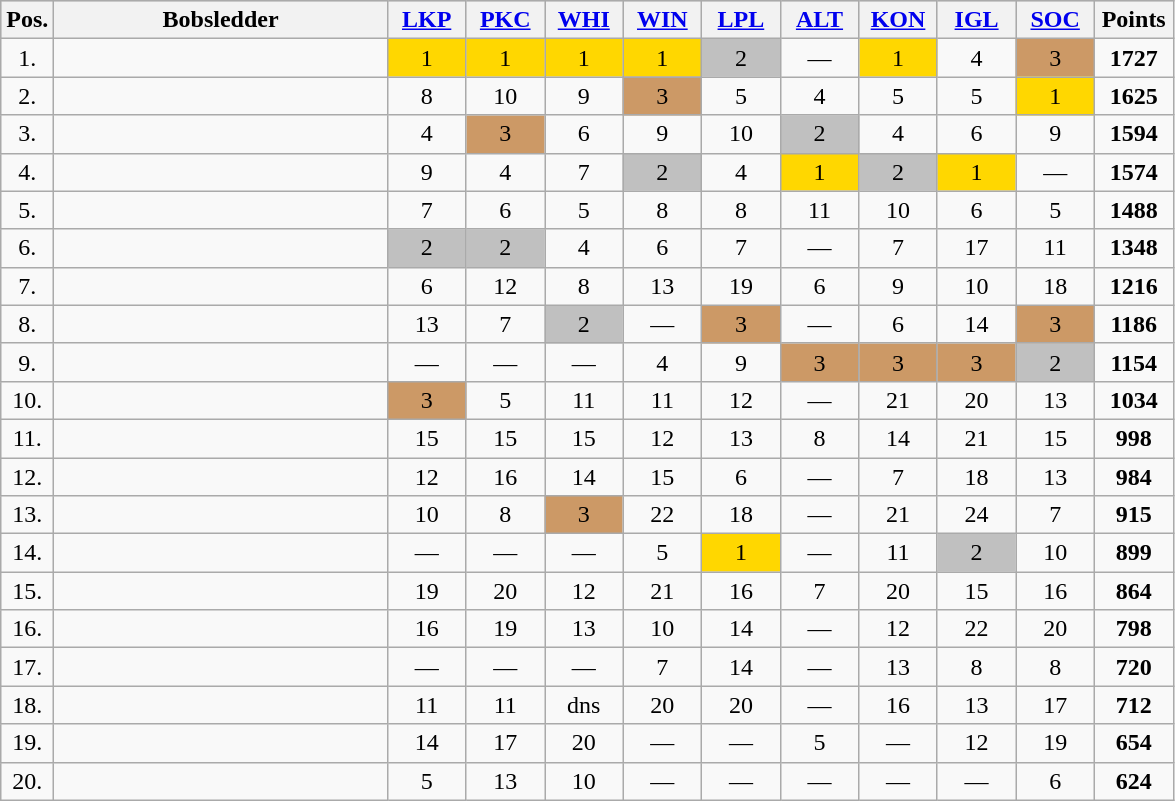<table class=wikitable  bgcolor="#f7f8ff" cellpadding="3" cellspacing="0" border="1" style="text-align:center; border: grey solid 1px; border-collapse: collapse;">
<tr bgcolor="#CCCCCC">
<th width="10">Pos.</th>
<th width="215">Bobsledder</th>
<th width="45"><a href='#'>LKP</a></th>
<th width="45"><a href='#'>PKC</a></th>
<th width="45"><a href='#'>WHI</a></th>
<th width="45"><a href='#'>WIN</a></th>
<th width="45"><a href='#'>LPL</a></th>
<th width="45"><a href='#'>ALT</a></th>
<th width="45"><a href='#'>KON</a></th>
<th width="45"><a href='#'>IGL</a></th>
<th width="45"><a href='#'>SOC</a></th>
<th width="45">Points</th>
</tr>
<tr>
<td>1.</td>
<td align="left"></td>
<td bgcolor="gold">1</td>
<td bgcolor="gold">1</td>
<td bgcolor="gold">1</td>
<td bgcolor="gold">1</td>
<td bgcolor="silver">2</td>
<td>—</td>
<td bgcolor="gold">1</td>
<td>4</td>
<td bgcolor="cc9966">3</td>
<td><strong>1727</strong></td>
</tr>
<tr>
<td>2.</td>
<td align="left"></td>
<td>8</td>
<td>10</td>
<td>9</td>
<td bgcolor="cc9966">3</td>
<td>5</td>
<td>4</td>
<td>5</td>
<td>5</td>
<td bgcolor="gold">1</td>
<td><strong>1625</strong></td>
</tr>
<tr>
<td>3.</td>
<td align="left"></td>
<td>4</td>
<td bgcolor="cc9966">3</td>
<td>6</td>
<td>9</td>
<td>10</td>
<td bgcolor="silver">2</td>
<td>4</td>
<td>6</td>
<td>9</td>
<td><strong>1594</strong></td>
</tr>
<tr>
<td>4.</td>
<td align="left"></td>
<td>9</td>
<td>4</td>
<td>7</td>
<td bgcolor="silver">2</td>
<td>4</td>
<td bgcolor="gold">1</td>
<td bgcolor="silver">2</td>
<td bgcolor="gold">1</td>
<td>—</td>
<td><strong>1574</strong></td>
</tr>
<tr>
<td>5.</td>
<td align="left"></td>
<td>7</td>
<td>6</td>
<td>5</td>
<td>8</td>
<td>8</td>
<td>11</td>
<td>10</td>
<td>6</td>
<td>5</td>
<td><strong>1488</strong></td>
</tr>
<tr>
<td>6.</td>
<td align="left"></td>
<td bgcolor="silver">2</td>
<td bgcolor="silver">2</td>
<td>4</td>
<td>6</td>
<td>7</td>
<td>—</td>
<td>7</td>
<td>17</td>
<td>11</td>
<td><strong>1348</strong></td>
</tr>
<tr>
<td>7.</td>
<td align="left"></td>
<td>6</td>
<td>12</td>
<td>8</td>
<td>13</td>
<td>19</td>
<td>6</td>
<td>9</td>
<td>10</td>
<td>18</td>
<td><strong>1216</strong></td>
</tr>
<tr>
<td>8.</td>
<td align="left"></td>
<td>13</td>
<td>7</td>
<td bgcolor="silver">2</td>
<td>—</td>
<td bgcolor="cc9966">3</td>
<td>—</td>
<td>6</td>
<td>14</td>
<td bgcolor="cc9966">3</td>
<td><strong>1186</strong></td>
</tr>
<tr>
<td>9.</td>
<td align="left"></td>
<td>—</td>
<td>—</td>
<td>—</td>
<td>4</td>
<td>9</td>
<td bgcolor="cc9966">3</td>
<td bgcolor="cc9966">3</td>
<td bgcolor="cc9966">3</td>
<td bgcolor="silver">2</td>
<td><strong>1154</strong></td>
</tr>
<tr>
<td>10.</td>
<td align="left"></td>
<td bgcolor="cc9966">3</td>
<td>5</td>
<td>11</td>
<td>11</td>
<td>12</td>
<td>—</td>
<td>21</td>
<td>20</td>
<td>13</td>
<td><strong>1034</strong></td>
</tr>
<tr>
<td>11.</td>
<td align="left"></td>
<td>15</td>
<td>15</td>
<td>15</td>
<td>12</td>
<td>13</td>
<td>8</td>
<td>14</td>
<td>21</td>
<td>15</td>
<td><strong>998</strong></td>
</tr>
<tr>
<td>12.</td>
<td align="left"></td>
<td>12</td>
<td>16</td>
<td>14</td>
<td>15</td>
<td>6</td>
<td>—</td>
<td>7</td>
<td>18</td>
<td>13</td>
<td><strong>984</strong></td>
</tr>
<tr>
<td>13.</td>
<td align="left"></td>
<td>10</td>
<td>8</td>
<td bgcolor="cc9966">3</td>
<td>22</td>
<td>18</td>
<td>—</td>
<td>21</td>
<td>24</td>
<td>7</td>
<td><strong>915</strong></td>
</tr>
<tr>
<td>14.</td>
<td align="left"></td>
<td>—</td>
<td>—</td>
<td>—</td>
<td>5</td>
<td bgcolor="gold">1</td>
<td>—</td>
<td>11</td>
<td bgcolor="silver">2</td>
<td>10</td>
<td><strong>899</strong></td>
</tr>
<tr>
<td>15.</td>
<td align="left"></td>
<td>19</td>
<td>20</td>
<td>12</td>
<td>21</td>
<td>16</td>
<td>7</td>
<td>20</td>
<td>15</td>
<td>16</td>
<td><strong>864</strong></td>
</tr>
<tr>
<td>16.</td>
<td align="left"></td>
<td>16</td>
<td>19</td>
<td>13</td>
<td>10</td>
<td>14</td>
<td>—</td>
<td>12</td>
<td>22</td>
<td>20</td>
<td><strong>798</strong></td>
</tr>
<tr>
<td>17.</td>
<td align="left"></td>
<td>—</td>
<td>—</td>
<td>—</td>
<td>7</td>
<td>14</td>
<td>—</td>
<td>13</td>
<td>8</td>
<td>8</td>
<td><strong>720</strong></td>
</tr>
<tr>
<td>18.</td>
<td align="left"></td>
<td>11</td>
<td>11</td>
<td>dns</td>
<td>20</td>
<td>20</td>
<td>—</td>
<td>16</td>
<td>13</td>
<td>17</td>
<td><strong>712</strong></td>
</tr>
<tr>
<td>19.</td>
<td align="left"></td>
<td>14</td>
<td>17</td>
<td>20</td>
<td>—</td>
<td>—</td>
<td>5</td>
<td>—</td>
<td>12</td>
<td>19</td>
<td><strong>654</strong></td>
</tr>
<tr>
<td>20.</td>
<td align="left"></td>
<td>5</td>
<td>13</td>
<td>10</td>
<td>—</td>
<td>—</td>
<td>—</td>
<td>—</td>
<td>—</td>
<td>6</td>
<td><strong>624</strong></td>
</tr>
</table>
